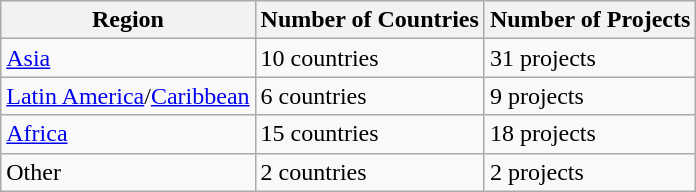<table class="wikitable">
<tr>
<th>Region</th>
<th>Number of Countries</th>
<th>Number of Projects</th>
</tr>
<tr>
<td><a href='#'>Asia</a></td>
<td>10 countries</td>
<td>31 projects</td>
</tr>
<tr>
<td><a href='#'>Latin America</a>/<a href='#'>Caribbean</a></td>
<td>6 countries</td>
<td>9 projects</td>
</tr>
<tr>
<td><a href='#'>Africa</a></td>
<td>15 countries</td>
<td>18 projects</td>
</tr>
<tr>
<td>Other</td>
<td>2 countries</td>
<td>2 projects</td>
</tr>
</table>
